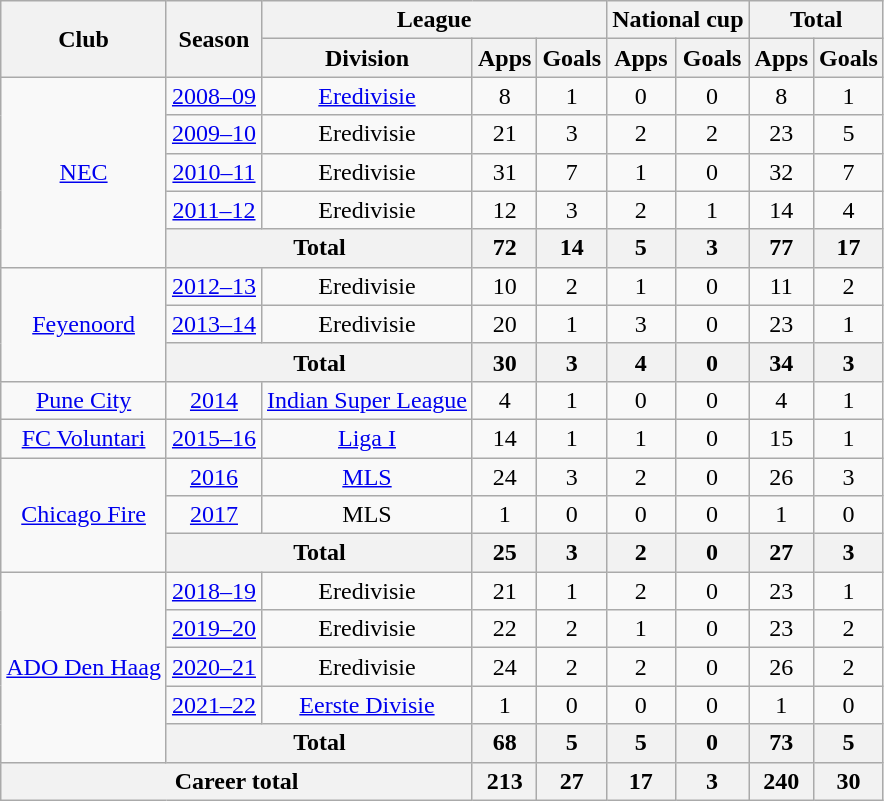<table class="wikitable" style="text-align: center;">
<tr>
<th rowspan="2">Club</th>
<th rowspan="2">Season</th>
<th colspan="3">League</th>
<th colspan="2">National cup</th>
<th colspan="2">Total</th>
</tr>
<tr>
<th>Division</th>
<th>Apps</th>
<th>Goals</th>
<th>Apps</th>
<th>Goals</th>
<th>Apps</th>
<th>Goals</th>
</tr>
<tr>
<td rowspan="5"><a href='#'>NEC</a></td>
<td><a href='#'>2008–09</a></td>
<td><a href='#'>Eredivisie</a></td>
<td>8</td>
<td>1</td>
<td>0</td>
<td>0</td>
<td>8</td>
<td>1</td>
</tr>
<tr>
<td><a href='#'>2009–10</a></td>
<td>Eredivisie</td>
<td>21</td>
<td>3</td>
<td>2</td>
<td>2</td>
<td>23</td>
<td>5</td>
</tr>
<tr>
<td><a href='#'>2010–11</a></td>
<td>Eredivisie</td>
<td>31</td>
<td>7</td>
<td>1</td>
<td>0</td>
<td>32</td>
<td>7</td>
</tr>
<tr>
<td><a href='#'>2011–12</a></td>
<td>Eredivisie</td>
<td>12</td>
<td>3</td>
<td>2</td>
<td>1</td>
<td>14</td>
<td>4</td>
</tr>
<tr>
<th colspan="2">Total</th>
<th>72</th>
<th>14</th>
<th>5</th>
<th>3</th>
<th>77</th>
<th>17</th>
</tr>
<tr>
<td rowspan="3"><a href='#'>Feyenoord</a></td>
<td><a href='#'>2012–13</a></td>
<td>Eredivisie</td>
<td>10</td>
<td>2</td>
<td>1</td>
<td>0</td>
<td>11</td>
<td>2</td>
</tr>
<tr>
<td><a href='#'>2013–14</a></td>
<td>Eredivisie</td>
<td>20</td>
<td>1</td>
<td>3</td>
<td>0</td>
<td>23</td>
<td>1</td>
</tr>
<tr>
<th colspan="2">Total</th>
<th>30</th>
<th>3</th>
<th>4</th>
<th>0</th>
<th>34</th>
<th>3</th>
</tr>
<tr>
<td><a href='#'>Pune City</a></td>
<td><a href='#'>2014</a></td>
<td><a href='#'>Indian Super League</a></td>
<td>4</td>
<td>1</td>
<td>0</td>
<td>0</td>
<td>4</td>
<td>1</td>
</tr>
<tr>
<td><a href='#'>FC Voluntari</a></td>
<td><a href='#'>2015–16</a></td>
<td><a href='#'>Liga I</a></td>
<td>14</td>
<td>1</td>
<td>1</td>
<td>0</td>
<td>15</td>
<td>1</td>
</tr>
<tr>
<td rowspan="3"><a href='#'>Chicago Fire</a></td>
<td><a href='#'>2016</a></td>
<td><a href='#'>MLS</a></td>
<td>24</td>
<td>3</td>
<td>2</td>
<td>0</td>
<td>26</td>
<td>3</td>
</tr>
<tr>
<td><a href='#'>2017</a></td>
<td>MLS</td>
<td>1</td>
<td>0</td>
<td>0</td>
<td>0</td>
<td>1</td>
<td>0</td>
</tr>
<tr>
<th colspan="2">Total</th>
<th>25</th>
<th>3</th>
<th>2</th>
<th>0</th>
<th>27</th>
<th>3</th>
</tr>
<tr>
<td rowspan="5"><a href='#'>ADO Den Haag</a></td>
<td><a href='#'>2018–19</a></td>
<td>Eredivisie</td>
<td>21</td>
<td>1</td>
<td>2</td>
<td>0</td>
<td>23</td>
<td>1</td>
</tr>
<tr>
<td><a href='#'>2019–20</a></td>
<td>Eredivisie</td>
<td>22</td>
<td>2</td>
<td>1</td>
<td>0</td>
<td>23</td>
<td>2</td>
</tr>
<tr>
<td><a href='#'>2020–21</a></td>
<td>Eredivisie</td>
<td>24</td>
<td>2</td>
<td>2</td>
<td>0</td>
<td>26</td>
<td>2</td>
</tr>
<tr>
<td><a href='#'>2021–22</a></td>
<td><a href='#'>Eerste Divisie</a></td>
<td>1</td>
<td>0</td>
<td>0</td>
<td>0</td>
<td>1</td>
<td>0</td>
</tr>
<tr>
<th colspan="2">Total</th>
<th>68</th>
<th>5</th>
<th>5</th>
<th>0</th>
<th>73</th>
<th>5</th>
</tr>
<tr>
<th colspan="3">Career total</th>
<th>213</th>
<th>27</th>
<th>17</th>
<th>3</th>
<th>240</th>
<th>30</th>
</tr>
</table>
